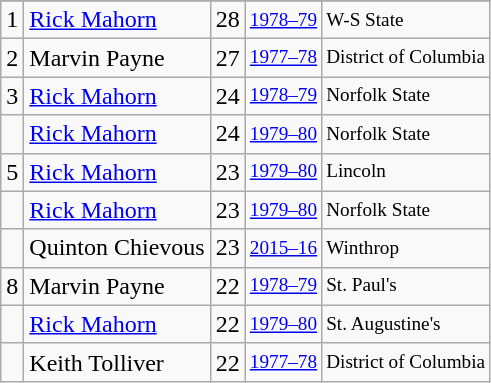<table class="wikitable">
<tr>
</tr>
<tr>
<td>1</td>
<td><a href='#'>Rick Mahorn</a></td>
<td>28</td>
<td style="font-size:80%;"><a href='#'>1978–79</a></td>
<td style="font-size:80%;">W-S State</td>
</tr>
<tr>
<td>2</td>
<td>Marvin Payne</td>
<td>27</td>
<td style="font-size:80%;"><a href='#'>1977–78</a></td>
<td style="font-size:80%;">District of Columbia</td>
</tr>
<tr>
<td>3</td>
<td><a href='#'>Rick Mahorn</a></td>
<td>24</td>
<td style="font-size:80%;"><a href='#'>1978–79</a></td>
<td style="font-size:80%;">Norfolk State</td>
</tr>
<tr>
<td></td>
<td><a href='#'>Rick Mahorn</a></td>
<td>24</td>
<td style="font-size:80%;"><a href='#'>1979–80</a></td>
<td style="font-size:80%;">Norfolk State</td>
</tr>
<tr>
<td>5</td>
<td><a href='#'>Rick Mahorn</a></td>
<td>23</td>
<td style="font-size:80%;"><a href='#'>1979–80</a></td>
<td style="font-size:80%;">Lincoln</td>
</tr>
<tr>
<td></td>
<td><a href='#'>Rick Mahorn</a></td>
<td>23</td>
<td style="font-size:80%;"><a href='#'>1979–80</a></td>
<td style="font-size:80%;">Norfolk State</td>
</tr>
<tr>
<td></td>
<td>Quinton Chievous</td>
<td>23</td>
<td style="font-size:80%;"><a href='#'>2015–16</a></td>
<td style="font-size:80%;">Winthrop</td>
</tr>
<tr>
<td>8</td>
<td>Marvin Payne</td>
<td>22</td>
<td style="font-size:80%;"><a href='#'>1978–79</a></td>
<td style="font-size:80%;">St. Paul's</td>
</tr>
<tr>
<td></td>
<td><a href='#'>Rick Mahorn</a></td>
<td>22</td>
<td style="font-size:80%;"><a href='#'>1979–80</a></td>
<td style="font-size:80%;">St. Augustine's</td>
</tr>
<tr>
<td></td>
<td>Keith Tolliver</td>
<td>22</td>
<td style="font-size:80%;"><a href='#'>1977–78</a></td>
<td style="font-size:80%;">District of Columbia</td>
</tr>
</table>
